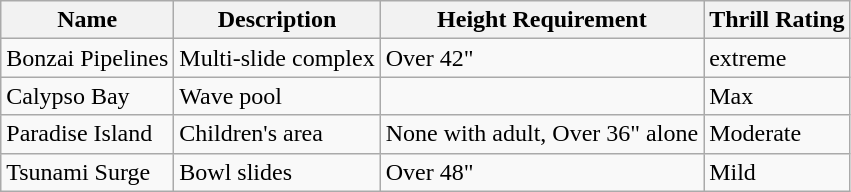<table class= "wikitable sortable">
<tr>
<th>Name</th>
<th>Description</th>
<th>Height Requirement</th>
<th>Thrill Rating</th>
</tr>
<tr>
<td>Bonzai Pipelines</td>
<td>Multi-slide complex</td>
<td>Over 42"</td>
<td>extreme</td>
</tr>
<tr>
<td>Calypso Bay</td>
<td>Wave pool</td>
<td></td>
<td>Max</td>
</tr>
<tr>
<td>Paradise Island</td>
<td>Children's area</td>
<td>None with adult, Over 36" alone</td>
<td>Moderate</td>
</tr>
<tr>
<td>Tsunami Surge</td>
<td>Bowl slides</td>
<td>Over 48"</td>
<td>Mild</td>
</tr>
</table>
